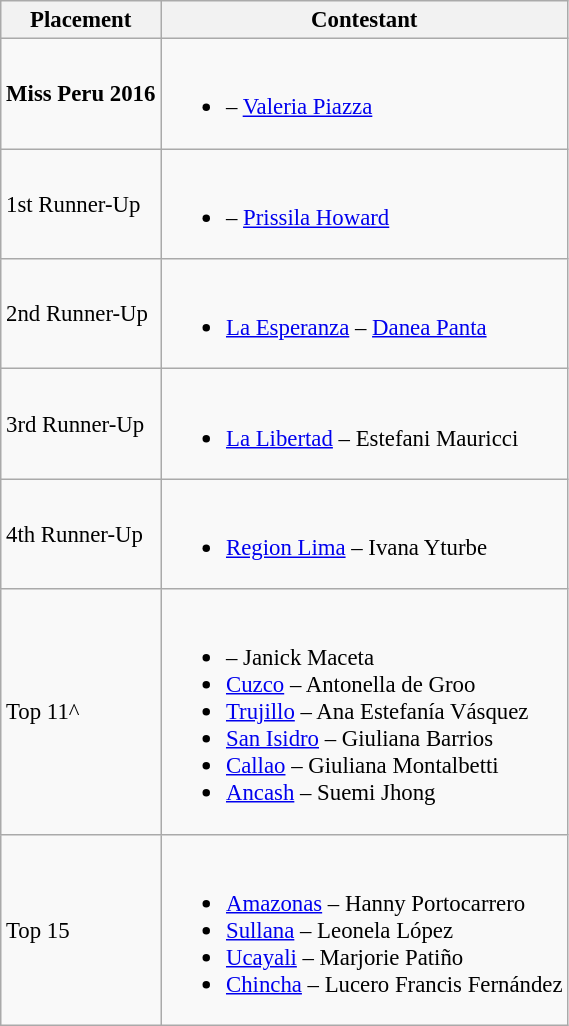<table class="wikitable sortable" style="font-size: 95%;">
<tr>
<th>Placement</th>
<th>Contestant</th>
</tr>
<tr>
<td><strong>Miss Peru 2016</strong></td>
<td><br><ul><li> – <a href='#'>Valeria Piazza</a></li></ul></td>
</tr>
<tr>
<td>1st Runner-Up</td>
<td><br><ul><li> – <a href='#'>Prissila Howard</a></li></ul></td>
</tr>
<tr>
<td>2nd Runner-Up</td>
<td><br><ul><li> <a href='#'>La Esperanza</a> – <a href='#'>Danea Panta</a></li></ul></td>
</tr>
<tr>
<td>3rd Runner-Up</td>
<td><br><ul><li> <a href='#'>La Libertad</a> – Estefani Mauricci</li></ul></td>
</tr>
<tr>
<td>4th Runner-Up</td>
<td><br><ul><li> <a href='#'>Region Lima</a> – Ivana Yturbe</li></ul></td>
</tr>
<tr>
<td>Top 11^</td>
<td><br><ul><li> – Janick Maceta</li><li> <a href='#'>Cuzco</a> – Antonella de Groo</li><li> <a href='#'>Trujillo</a> – Ana Estefanía Vásquez</li><li> <a href='#'>San Isidro</a> – Giuliana Barrios</li><li> <a href='#'>Callao</a> – Giuliana Montalbetti</li><li> <a href='#'>Ancash</a> – Suemi Jhong</li></ul></td>
</tr>
<tr>
<td>Top 15</td>
<td><br><ul><li> <a href='#'>Amazonas</a> – Hanny Portocarrero</li><li> <a href='#'>Sullana</a> – Leonela López</li><li> <a href='#'>Ucayali</a> – Marjorie Patiño</li><li> <a href='#'>Chincha</a> – Lucero Francis Fernández</li></ul></td>
</tr>
</table>
